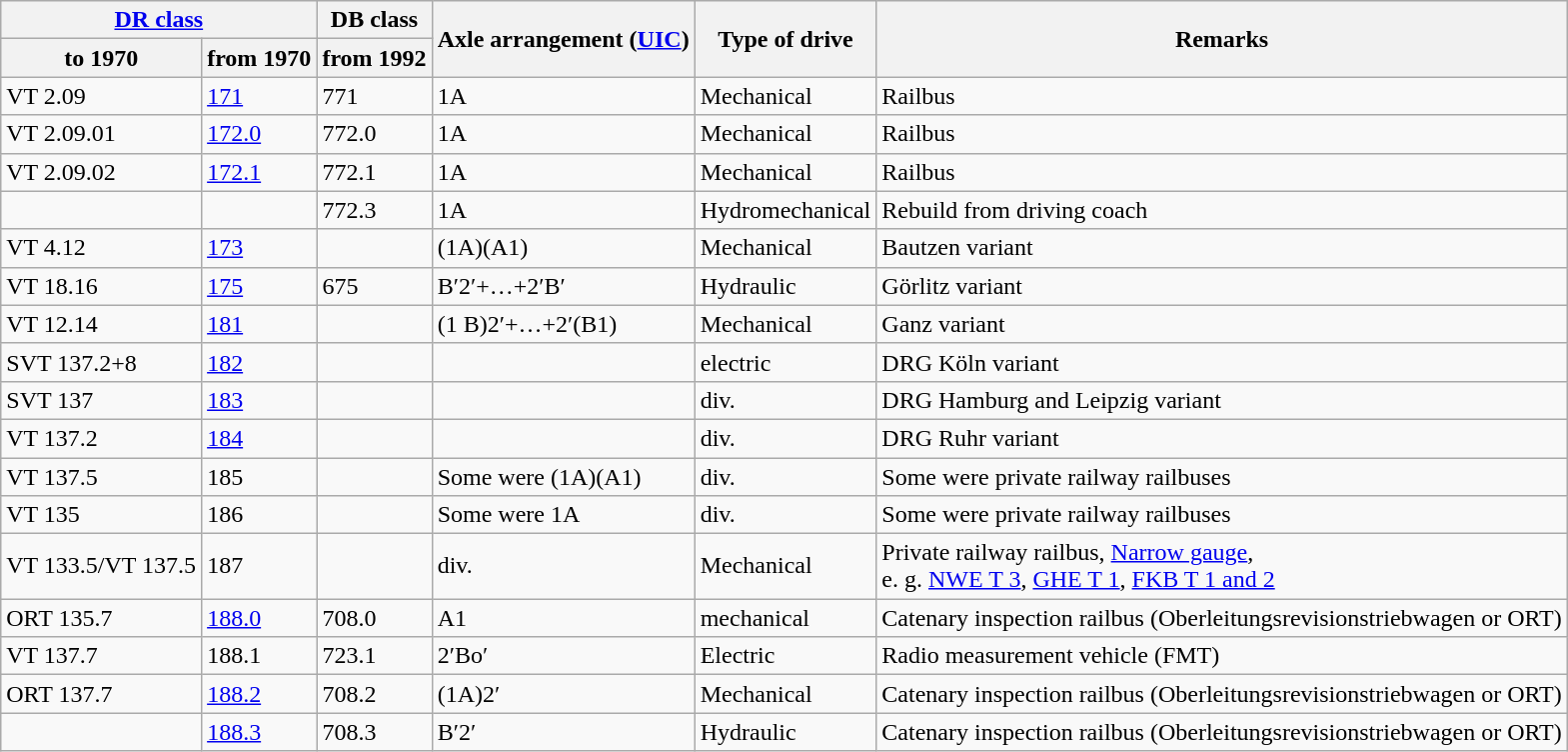<table class="wikitable">
<tr class="hintergrundfarbe6">
<th colspan="2" style="text-align:center;"><a href='#'>DR class</a></th>
<th>DB class</th>
<th rowspan="2">Axle arrangement (<a href='#'>UIC</a>)</th>
<th rowspan="2">Type of drive</th>
<th rowspan="2">Remarks</th>
</tr>
<tr class="hintergrundfarbe6">
<th>to 1970</th>
<th>from 1970</th>
<th>from 1992</th>
</tr>
<tr>
<td>VT 2.09</td>
<td><a href='#'>171</a></td>
<td>771</td>
<td>1A</td>
<td>Mechanical</td>
<td>Railbus</td>
</tr>
<tr>
<td>VT 2.09.01</td>
<td><a href='#'>172.0</a></td>
<td>772.0</td>
<td>1A</td>
<td>Mechanical</td>
<td>Railbus</td>
</tr>
<tr>
<td>VT 2.09.02</td>
<td><a href='#'>172.1</a></td>
<td>772.1</td>
<td>1A</td>
<td>Mechanical</td>
<td>Railbus</td>
</tr>
<tr>
<td></td>
<td></td>
<td>772.3</td>
<td>1A</td>
<td>Hydromechanical</td>
<td>Rebuild from driving coach</td>
</tr>
<tr>
<td>VT 4.12</td>
<td><a href='#'>173</a></td>
<td></td>
<td>(1A)(A1)</td>
<td>Mechanical</td>
<td>Bautzen variant</td>
</tr>
<tr>
<td>VT 18.16</td>
<td><a href='#'>175</a></td>
<td>675</td>
<td>B′2′+…+2′B′</td>
<td>Hydraulic</td>
<td>Görlitz variant</td>
</tr>
<tr>
<td>VT 12.14</td>
<td><a href='#'>181</a></td>
<td></td>
<td>(1 B)2′+…+2′(B1)</td>
<td>Mechanical</td>
<td>Ganz variant</td>
</tr>
<tr>
<td>SVT 137.2+8</td>
<td><a href='#'>182</a></td>
<td></td>
<td></td>
<td>electric</td>
<td>DRG Köln variant</td>
</tr>
<tr>
<td>SVT 137</td>
<td><a href='#'>183</a></td>
<td></td>
<td></td>
<td>div.</td>
<td>DRG Hamburg and Leipzig variant</td>
</tr>
<tr>
<td>VT 137.2</td>
<td><a href='#'>184</a></td>
<td></td>
<td></td>
<td>div.</td>
<td>DRG Ruhr variant</td>
</tr>
<tr>
<td>VT 137.5</td>
<td>185</td>
<td></td>
<td>Some were (1A)(A1)</td>
<td>div.</td>
<td>Some were private railway railbuses</td>
</tr>
<tr>
<td>VT 135</td>
<td>186</td>
<td></td>
<td>Some were 1A</td>
<td>div.</td>
<td>Some were private railway railbuses</td>
</tr>
<tr>
<td>VT 133.5/VT 137.5</td>
<td>187</td>
<td></td>
<td>div.</td>
<td>Mechanical</td>
<td>Private railway railbus, <a href='#'>Narrow gauge</a>, <br>e. g. <a href='#'>NWE T 3</a>, <a href='#'>GHE T 1</a>, <a href='#'>FKB T 1 and 2</a></td>
</tr>
<tr>
<td>ORT 135.7</td>
<td><a href='#'>188.0</a></td>
<td>708.0</td>
<td>A1</td>
<td>mechanical</td>
<td>Catenary inspection railbus (Oberleitungsrevisionstriebwagen or ORT)</td>
</tr>
<tr>
<td>VT 137.7</td>
<td>188.1</td>
<td>723.1</td>
<td>2′Bo′</td>
<td>Electric</td>
<td>Radio measurement vehicle (FMT)</td>
</tr>
<tr>
<td>ORT 137.7</td>
<td><a href='#'>188.2</a></td>
<td>708.2</td>
<td>(1A)2′</td>
<td>Mechanical</td>
<td>Catenary inspection railbus (Oberleitungsrevisionstriebwagen or ORT)</td>
</tr>
<tr>
<td></td>
<td><a href='#'>188.3</a></td>
<td>708.3</td>
<td>B′2′</td>
<td>Hydraulic</td>
<td>Catenary inspection railbus (Oberleitungsrevisionstriebwagen or ORT)</td>
</tr>
</table>
